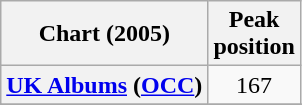<table class="wikitable sortable plainrowheaders" style="text-align:center;">
<tr>
<th scope="col">Chart (2005)</th>
<th scope="col">Peak<br>position</th>
</tr>
<tr>
<th scope="row"><a href='#'>UK Albums</a> (<a href='#'>OCC</a>)</th>
<td style="text-align:center;">167</td>
</tr>
<tr>
</tr>
<tr>
</tr>
</table>
